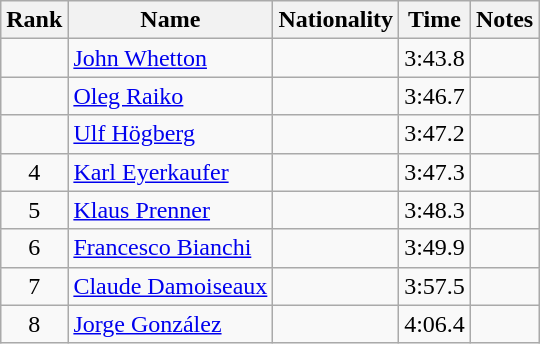<table class="wikitable sortable" style="text-align:center">
<tr>
<th>Rank</th>
<th>Name</th>
<th>Nationality</th>
<th>Time</th>
<th>Notes</th>
</tr>
<tr>
<td></td>
<td align="left"><a href='#'>John Whetton</a></td>
<td align=left></td>
<td>3:43.8</td>
<td></td>
</tr>
<tr>
<td></td>
<td align="left"><a href='#'>Oleg Raiko</a></td>
<td align=left></td>
<td>3:46.7</td>
<td></td>
</tr>
<tr>
<td></td>
<td align="left"><a href='#'>Ulf Högberg</a></td>
<td align=left></td>
<td>3:47.2</td>
<td></td>
</tr>
<tr>
<td>4</td>
<td align="left"><a href='#'>Karl Eyerkaufer</a></td>
<td align=left></td>
<td>3:47.3</td>
<td></td>
</tr>
<tr>
<td>5</td>
<td align="left"><a href='#'>Klaus Prenner</a></td>
<td align=left></td>
<td>3:48.3</td>
<td></td>
</tr>
<tr>
<td>6</td>
<td align="left"><a href='#'>Francesco Bianchi</a></td>
<td align=left></td>
<td>3:49.9</td>
<td></td>
</tr>
<tr>
<td>7</td>
<td align="left"><a href='#'>Claude Damoiseaux</a></td>
<td align=left></td>
<td>3:57.5</td>
<td></td>
</tr>
<tr>
<td>8</td>
<td align="left"><a href='#'>Jorge González</a></td>
<td align=left></td>
<td>4:06.4</td>
<td></td>
</tr>
</table>
